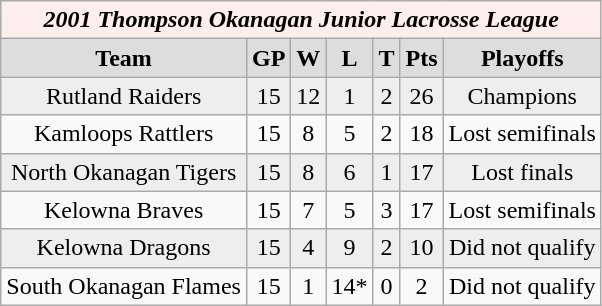<table class="wikitable">
<tr align="center" bgcolor="#ffeeee">
<td colspan="7"><strong><em>2001 Thompson Okanagan Junior Lacrosse League</em></strong></td>
</tr>
<tr align="center"  bgcolor="#dddddd">
<td><strong>Team </strong></td>
<td><strong> GP </strong></td>
<td><strong> W </strong></td>
<td><strong> L </strong></td>
<td><strong> T </strong></td>
<td><strong>Pts</strong></td>
<td><strong>Playoffs</strong></td>
</tr>
<tr align="center" bgcolor="#eeeeee">
<td>Rutland Raiders</td>
<td>15</td>
<td>12</td>
<td>1</td>
<td>2</td>
<td>26</td>
<td>Champions</td>
</tr>
<tr align="center">
<td>Kamloops Rattlers</td>
<td>15</td>
<td>8</td>
<td>5</td>
<td>2</td>
<td>18</td>
<td>Lost semifinals</td>
</tr>
<tr align="center" bgcolor="#eeeeee">
<td>North Okanagan Tigers</td>
<td>15</td>
<td>8</td>
<td>6</td>
<td>1</td>
<td>17</td>
<td>Lost finals</td>
</tr>
<tr align="center">
<td>Kelowna Braves</td>
<td>15</td>
<td>7</td>
<td>5</td>
<td>3</td>
<td>17</td>
<td>Lost semifinals</td>
</tr>
<tr align="center" bgcolor="#eeeeee">
<td>Kelowna Dragons</td>
<td>15</td>
<td>4</td>
<td>9</td>
<td>2</td>
<td>10</td>
<td>Did not qualify</td>
</tr>
<tr align="center">
<td>South Okanagan Flames</td>
<td>15</td>
<td>1</td>
<td>14*</td>
<td>0</td>
<td>2</td>
<td>Did not qualify</td>
</tr>
</table>
